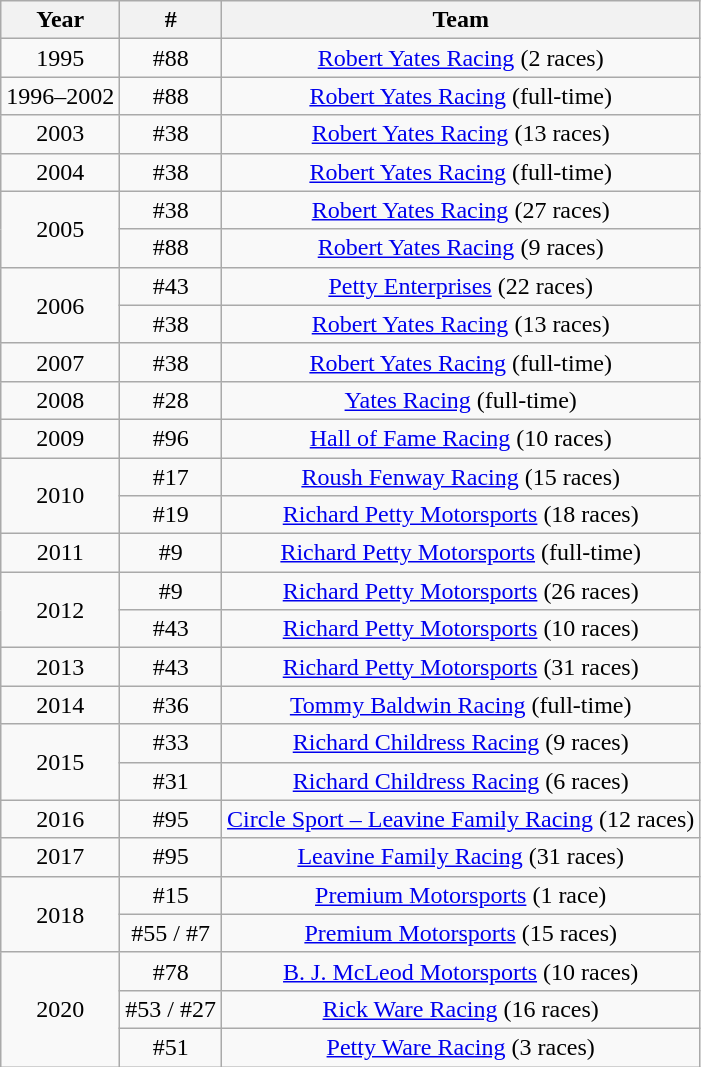<table class="wikitable" style="text-align:center">
<tr>
<th>Year</th>
<th>#</th>
<th>Team</th>
</tr>
<tr>
<td>1995</td>
<td>#88</td>
<td><a href='#'>Robert Yates Racing</a> (2 races)</td>
</tr>
<tr>
<td>1996–2002</td>
<td>#88</td>
<td><a href='#'>Robert Yates Racing</a> (full-time)</td>
</tr>
<tr>
<td>2003</td>
<td>#38</td>
<td><a href='#'>Robert Yates Racing</a> (13 races)</td>
</tr>
<tr>
<td>2004</td>
<td>#38</td>
<td><a href='#'>Robert Yates Racing</a> (full-time)</td>
</tr>
<tr>
<td rowspan=2>2005</td>
<td>#38</td>
<td><a href='#'>Robert Yates Racing</a> (27 races)</td>
</tr>
<tr>
<td>#88</td>
<td><a href='#'>Robert Yates Racing</a> (9 races)</td>
</tr>
<tr>
<td rowspan=2>2006</td>
<td>#43</td>
<td><a href='#'>Petty Enterprises</a> (22 races)</td>
</tr>
<tr>
<td>#38</td>
<td><a href='#'>Robert Yates Racing</a> (13 races)</td>
</tr>
<tr>
<td>2007</td>
<td>#38</td>
<td><a href='#'>Robert Yates Racing</a> (full-time)</td>
</tr>
<tr>
<td>2008</td>
<td>#28</td>
<td><a href='#'>Yates Racing</a> (full-time)</td>
</tr>
<tr>
<td>2009</td>
<td>#96</td>
<td><a href='#'>Hall of Fame Racing</a> (10 races)</td>
</tr>
<tr>
<td rowspan=2>2010</td>
<td>#17</td>
<td><a href='#'>Roush Fenway Racing</a> (15 races)</td>
</tr>
<tr>
<td>#19</td>
<td><a href='#'>Richard Petty Motorsports</a> (18 races)</td>
</tr>
<tr>
<td>2011</td>
<td>#9</td>
<td><a href='#'>Richard Petty Motorsports</a> (full-time)</td>
</tr>
<tr>
<td rowspan=2>2012</td>
<td>#9</td>
<td><a href='#'>Richard Petty Motorsports</a> (26 races)</td>
</tr>
<tr>
<td>#43</td>
<td><a href='#'>Richard Petty Motorsports</a> (10 races)</td>
</tr>
<tr>
<td>2013</td>
<td>#43</td>
<td><a href='#'>Richard Petty Motorsports</a> (31 races)</td>
</tr>
<tr>
<td>2014</td>
<td>#36</td>
<td><a href='#'>Tommy Baldwin Racing</a> (full-time)</td>
</tr>
<tr>
<td rowspan=2>2015</td>
<td>#33</td>
<td><a href='#'>Richard Childress Racing</a> (9 races)</td>
</tr>
<tr>
<td>#31</td>
<td><a href='#'>Richard Childress Racing</a> (6 races)</td>
</tr>
<tr>
<td>2016</td>
<td>#95</td>
<td><a href='#'>Circle Sport – Leavine Family Racing</a> (12 races)</td>
</tr>
<tr>
<td>2017</td>
<td>#95</td>
<td><a href='#'>Leavine Family Racing</a> (31 races)</td>
</tr>
<tr>
<td rowspan=2>2018</td>
<td>#15</td>
<td><a href='#'>Premium Motorsports</a> (1 race)</td>
</tr>
<tr>
<td>#55 / #7</td>
<td><a href='#'>Premium Motorsports</a> (15 races)</td>
</tr>
<tr>
<td rowspan=3>2020</td>
<td>#78</td>
<td><a href='#'>B. J. McLeod Motorsports</a> (10 races)</td>
</tr>
<tr>
<td>#53 / #27</td>
<td><a href='#'>Rick Ware Racing</a> (16 races)</td>
</tr>
<tr>
<td>#51</td>
<td><a href='#'>Petty Ware Racing</a> (3 races)</td>
</tr>
</table>
